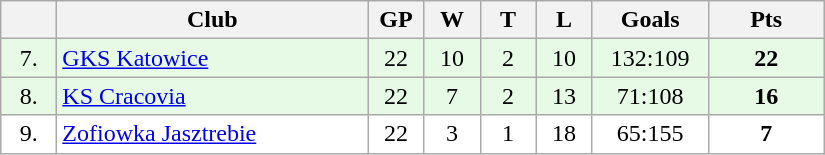<table class="wikitable">
<tr>
<th width="30"></th>
<th width="200">Club</th>
<th width="30">GP</th>
<th width="30">W</th>
<th width="30">T</th>
<th width="30">L</th>
<th width="70">Goals</th>
<th width="70">Pts</th>
</tr>
<tr bgcolor="#e6fae6" align="center">
<td>7.</td>
<td align="left"><a href='#'>GKS Katowice</a></td>
<td>22</td>
<td>10</td>
<td>2</td>
<td>10</td>
<td>132:109</td>
<td><strong>22</strong></td>
</tr>
<tr bgcolor="#e6fae6" align="center">
<td>8.</td>
<td align="left"><a href='#'>KS Cracovia</a></td>
<td>22</td>
<td>7</td>
<td>2</td>
<td>13</td>
<td>71:108</td>
<td><strong>16</strong></td>
</tr>
<tr bgcolor="#FFFFFF" align="center">
<td>9.</td>
<td align="left"><a href='#'>Zofiowka Jasztrebie</a></td>
<td>22</td>
<td>3</td>
<td>1</td>
<td>18</td>
<td>65:155</td>
<td><strong>7</strong></td>
</tr>
</table>
